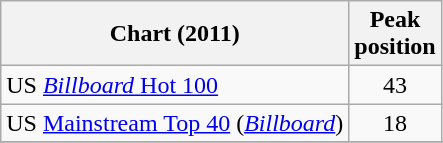<table class="wikitable sortable">
<tr>
<th>Chart (2011)</th>
<th>Peak<br>position</th>
</tr>
<tr>
<td>US <a href='#'><em>Billboard</em> Hot 100</a></td>
<td style="text-align:center;">43</td>
</tr>
<tr>
<td>US <a href='#'>Mainstream Top 40</a> (<em><a href='#'>Billboard</a></em>)</td>
<td style="text-align:center;">18</td>
</tr>
<tr>
</tr>
</table>
